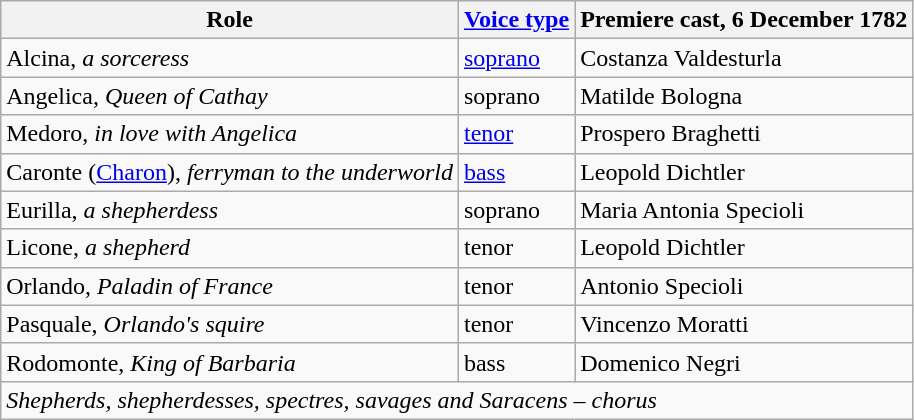<table class="wikitable">
<tr>
<th>Role</th>
<th><a href='#'>Voice type</a></th>
<th>Premiere cast, 6 December 1782</th>
</tr>
<tr>
<td>Alcina, <em>a sorceress</em></td>
<td><a href='#'>soprano</a></td>
<td>Costanza Valdesturla</td>
</tr>
<tr>
<td>Angelica, <em>Queen of Cathay</em></td>
<td>soprano</td>
<td>Matilde Bologna</td>
</tr>
<tr>
<td>Medoro,<em> in love with Angelica</em></td>
<td><a href='#'>tenor</a></td>
<td>Prospero Braghetti</td>
</tr>
<tr>
<td>Caronte (<a href='#'>Charon</a>), <em>ferryman to the underworld</em></td>
<td><a href='#'>bass</a></td>
<td>Leopold Dichtler</td>
</tr>
<tr>
<td>Eurilla, <em>a shepherdess</em></td>
<td>soprano</td>
<td>Maria Antonia Specioli</td>
</tr>
<tr>
<td>Licone, <em>a shepherd</em></td>
<td>tenor</td>
<td>Leopold Dichtler</td>
</tr>
<tr>
<td>Orlando, <em>Paladin of France</em></td>
<td>tenor</td>
<td>Antonio Specioli</td>
</tr>
<tr>
<td>Pasquale, <em>Orlando's squire</em></td>
<td>tenor</td>
<td>Vincenzo Moratti</td>
</tr>
<tr>
<td>Rodomonte, <em>King of Barbaria</em></td>
<td>bass</td>
<td>Domenico Negri</td>
</tr>
<tr>
<td colspan="3"><em>Shepherds, shepherdesses, spectres, savages and Saracens – chorus</em></td>
</tr>
</table>
